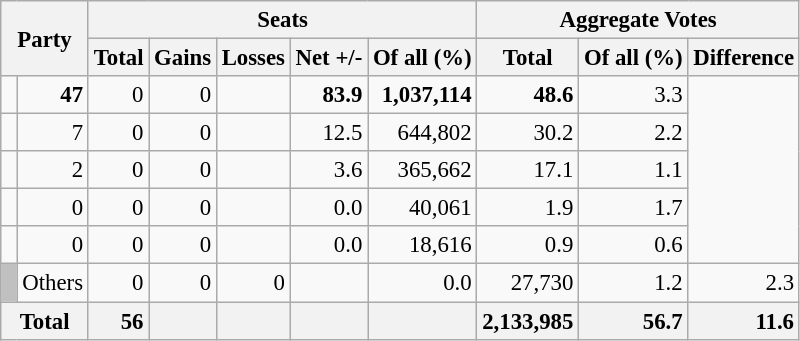<table class="wikitable sortable" style="text-align:right; font-size:95%;">
<tr>
<th colspan="2" rowspan="2">Party</th>
<th colspan="5">Seats</th>
<th colspan="3">Aggregate Votes</th>
</tr>
<tr>
<th>Total</th>
<th>Gains</th>
<th>Losses</th>
<th>Net +/-</th>
<th>Of all (%)</th>
<th>Total</th>
<th>Of all (%)</th>
<th>Difference</th>
</tr>
<tr>
<td></td>
<td><strong>47</strong></td>
<td>0</td>
<td>0</td>
<td></td>
<td><strong>83.9</strong></td>
<td><strong>1,037,114</strong></td>
<td><strong>48.6</strong></td>
<td>3.3</td>
</tr>
<tr>
<td></td>
<td>7</td>
<td>0</td>
<td>0</td>
<td></td>
<td>12.5</td>
<td>644,802</td>
<td>30.2</td>
<td>2.2</td>
</tr>
<tr>
<td></td>
<td>2</td>
<td>0</td>
<td>0</td>
<td></td>
<td>3.6</td>
<td>365,662</td>
<td>17.1</td>
<td>1.1</td>
</tr>
<tr>
<td></td>
<td>0</td>
<td>0</td>
<td>0</td>
<td></td>
<td>0.0</td>
<td>40,061</td>
<td>1.9</td>
<td>1.7</td>
</tr>
<tr>
<td></td>
<td>0</td>
<td>0</td>
<td>0</td>
<td></td>
<td>0.0</td>
<td>18,616</td>
<td>0.9</td>
<td>0.6</td>
</tr>
<tr>
<td style="background:silver;"> </td>
<td align=left>Others</td>
<td>0</td>
<td>0</td>
<td>0</td>
<td></td>
<td>0.0</td>
<td>27,730</td>
<td>1.2</td>
<td>2.3</td>
</tr>
<tr class="sortbottom">
<th colspan="2" style="background:#f2f2f2"><strong>Total</strong></th>
<td style="background:#f2f2f2;"><strong>56</strong></td>
<td style="background:#f2f2f2;"></td>
<td style="background:#f2f2f2;"></td>
<td style="background:#f2f2f2;"></td>
<td style="background:#f2f2f2;"></td>
<td style="background:#f2f2f2;"><strong>2,133,985</strong></td>
<td style="background:#f2f2f2;"><strong>56.7</strong></td>
<td style="background:#f2f2f2;"><strong>11.6</strong></td>
</tr>
</table>
